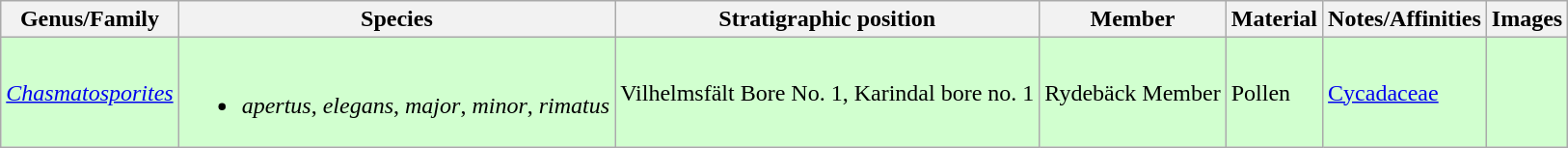<table class="wikitable">
<tr>
<th>Genus/Family</th>
<th>Species</th>
<th>Stratigraphic position</th>
<th>Member</th>
<th>Material</th>
<th>Notes/Affinities</th>
<th>Images</th>
</tr>
<tr>
<td style="background:#D1FFCF;"><em><a href='#'>Chasmatosporites</a></em></td>
<td style="background:#D1FFCF;"><br><ul><li><em>apertus</em>, <em>elegans</em>, <em>major</em>, <em>minor</em>, <em>rimatus</em></li></ul></td>
<td style="background:#D1FFCF;">Vilhelmsfält Bore No. 1, Karindal bore no. 1</td>
<td style="background:#D1FFCF;">Rydebäck Member</td>
<td style="background:#D1FFCF;">Pollen</td>
<td style="background:#D1FFCF;"><a href='#'>Cycadaceae</a></td>
<td style="background:#D1FFCF;"></td>
</tr>
</table>
